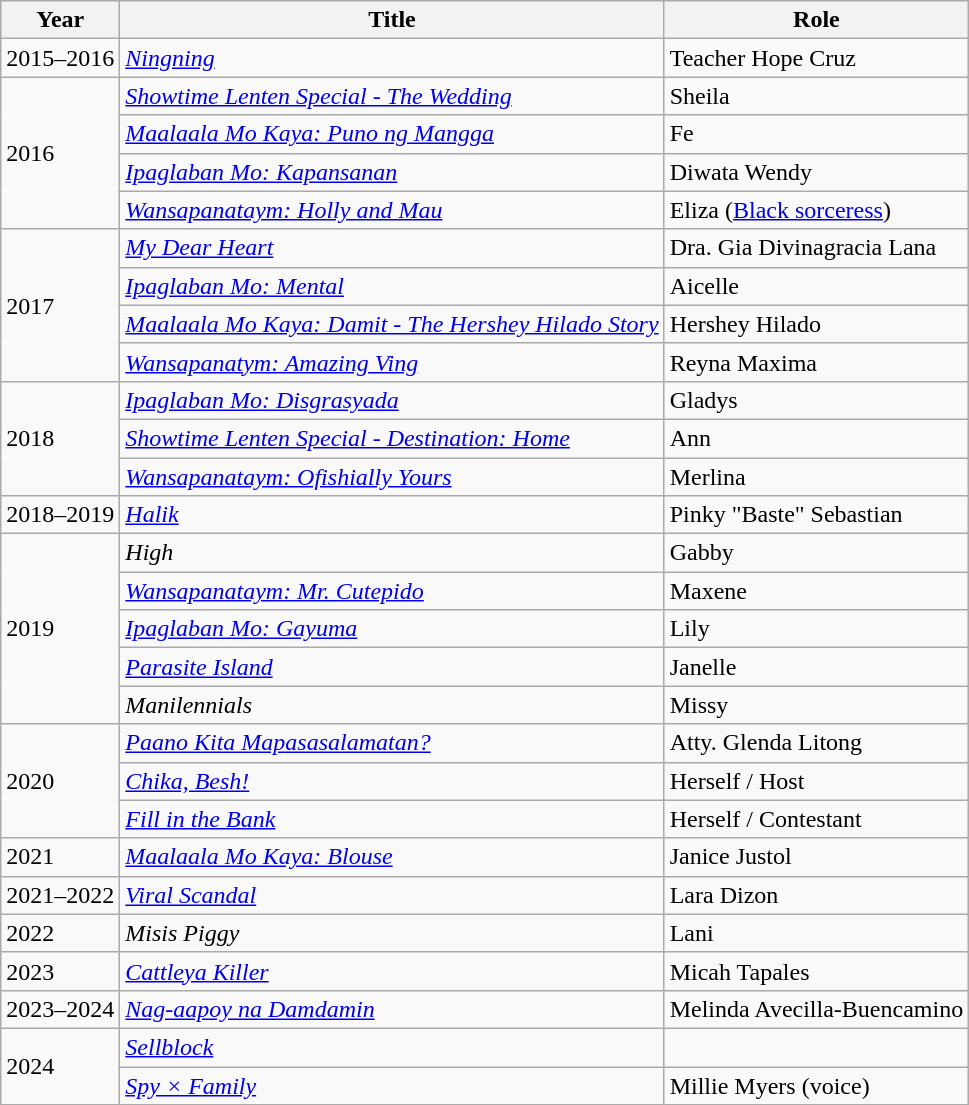<table class="wikitable sortable">
<tr>
<th>Year</th>
<th>Title</th>
<th>Role</th>
</tr>
<tr>
<td>2015–2016</td>
<td><em><a href='#'>Ningning</a></em></td>
<td>Teacher Hope Cruz</td>
</tr>
<tr>
<td rowspan="4">2016</td>
<td><em><a href='#'>Showtime Lenten Special - The Wedding</a></em></td>
<td>Sheila</td>
</tr>
<tr>
<td><em><a href='#'>Maalaala Mo Kaya: Puno ng Mangga</a></em></td>
<td>Fe</td>
</tr>
<tr>
<td><em><a href='#'>Ipaglaban Mo: Kapansanan</a></em></td>
<td>Diwata Wendy</td>
</tr>
<tr>
<td><em><a href='#'>Wansapanataym: Holly and Mau</a></em></td>
<td>Eliza (<a href='#'>Black sorceress</a>)</td>
</tr>
<tr>
<td rowspan="4">2017</td>
<td><em><a href='#'>My Dear Heart</a></em></td>
<td>Dra. Gia Divinagracia Lana</td>
</tr>
<tr>
<td><em><a href='#'>Ipaglaban Mo: Mental</a></em></td>
<td>Aicelle</td>
</tr>
<tr>
<td><em><a href='#'>Maalaala Mo Kaya: Damit - The Hershey Hilado Story</a></em></td>
<td>Hershey Hilado</td>
</tr>
<tr>
<td><em><a href='#'>Wansapanatym: Amazing Ving</a></em></td>
<td>Reyna Maxima</td>
</tr>
<tr>
<td rowspan="3">2018</td>
<td><em><a href='#'>Ipaglaban Mo: Disgrasyada</a></em></td>
<td>Gladys</td>
</tr>
<tr>
<td><em><a href='#'>Showtime Lenten Special - Destination: Home</a></em></td>
<td>Ann</td>
</tr>
<tr>
<td><em><a href='#'>Wansapanataym: Ofishially Yours</a></em></td>
<td>Merlina</td>
</tr>
<tr>
<td>2018–2019</td>
<td><em><a href='#'>Halik</a></em></td>
<td>Pinky "Baste" Sebastian</td>
</tr>
<tr>
<td rowspan="5">2019</td>
<td><em>High</em></td>
<td>Gabby</td>
</tr>
<tr>
<td><em><a href='#'>Wansapanataym: Mr. Cutepido</a></em></td>
<td>Maxene</td>
</tr>
<tr>
<td><em><a href='#'>Ipaglaban Mo: Gayuma</a></em></td>
<td>Lily</td>
</tr>
<tr>
<td><em><a href='#'>Parasite Island</a></em></td>
<td>Janelle</td>
</tr>
<tr>
<td><em>Manilennials</em></td>
<td>Missy</td>
</tr>
<tr>
<td rowspan="3">2020</td>
<td><em><a href='#'>Paano Kita Mapasasalamatan?</a></em></td>
<td>Atty. Glenda Litong</td>
</tr>
<tr>
<td><em><a href='#'>Chika, Besh!</a></em></td>
<td>Herself / Host</td>
</tr>
<tr>
<td><em><a href='#'>Fill in the Bank</a></em></td>
<td>Herself / Contestant</td>
</tr>
<tr>
<td>2021</td>
<td><em><a href='#'>Maalaala Mo Kaya: Blouse</a></em></td>
<td>Janice Justol</td>
</tr>
<tr>
<td>2021–2022</td>
<td><em><a href='#'>Viral Scandal</a></em></td>
<td>Lara Dizon</td>
</tr>
<tr>
<td>2022</td>
<td><em>Misis Piggy</em></td>
<td>Lani</td>
</tr>
<tr>
<td>2023</td>
<td><em><a href='#'>Cattleya Killer</a></em></td>
<td>Micah Tapales</td>
</tr>
<tr>
<td>2023–2024</td>
<td><em><a href='#'>Nag-aapoy na Damdamin</a></em></td>
<td>Melinda Avecilla-Buencamino</td>
</tr>
<tr>
<td rowspan="2">2024</td>
<td><em><a href='#'>Sellblock</a></em></td>
<td></td>
</tr>
<tr>
<td><em><a href='#'>Spy × Family</a></em></td>
<td>Millie Myers (voice)</td>
</tr>
<tr>
</tr>
</table>
